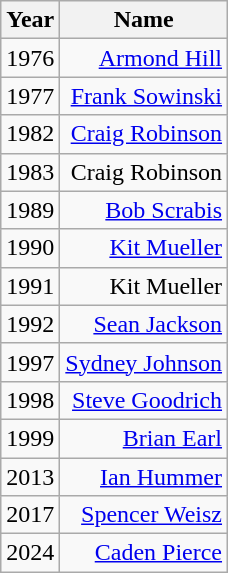<table class="wikitable sortable" style="text-align:right">
<tr>
<th>Year</th>
<th>Name</th>
</tr>
<tr>
<td>1976</td>
<td><a href='#'>Armond Hill</a></td>
</tr>
<tr>
<td>1977</td>
<td><a href='#'>Frank Sowinski</a></td>
</tr>
<tr>
<td>1982</td>
<td><a href='#'>Craig Robinson</a></td>
</tr>
<tr>
<td>1983</td>
<td>Craig Robinson</td>
</tr>
<tr>
<td>1989</td>
<td><a href='#'>Bob Scrabis</a></td>
</tr>
<tr>
<td>1990</td>
<td><a href='#'>Kit Mueller</a></td>
</tr>
<tr>
<td>1991</td>
<td>Kit Mueller</td>
</tr>
<tr>
<td>1992</td>
<td><a href='#'>Sean Jackson</a></td>
</tr>
<tr>
<td>1997</td>
<td><a href='#'>Sydney Johnson</a></td>
</tr>
<tr>
<td>1998</td>
<td><a href='#'>Steve Goodrich</a></td>
</tr>
<tr>
<td>1999</td>
<td><a href='#'>Brian Earl</a></td>
</tr>
<tr>
<td>2013</td>
<td><a href='#'>Ian Hummer</a></td>
</tr>
<tr>
<td>2017</td>
<td><a href='#'>Spencer Weisz</a></td>
</tr>
<tr>
<td>2024</td>
<td><a href='#'>Caden Pierce</a></td>
</tr>
</table>
